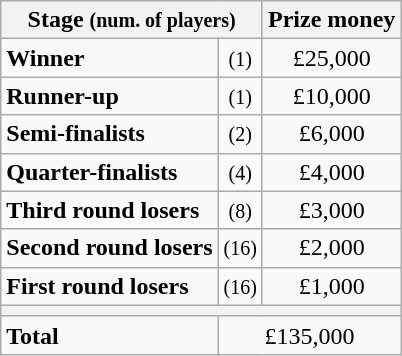<table class="wikitable">
<tr>
<th colspan=2>Stage <small>(num. of players)</small></th>
<th>Prize money</th>
</tr>
<tr>
<td><strong>Winner</strong></td>
<td align=center><small>(1)</small></td>
<td align=center>£25,000</td>
</tr>
<tr>
<td><strong>Runner-up</strong></td>
<td align=center><small>(1)</small></td>
<td align=center>£10,000</td>
</tr>
<tr>
<td><strong>Semi-finalists</strong></td>
<td align=center><small>(2)</small></td>
<td align=center>£6,000</td>
</tr>
<tr>
<td><strong>Quarter-finalists</strong></td>
<td align=center><small>(4)</small></td>
<td align=center>£4,000</td>
</tr>
<tr>
<td><strong>Third round losers</strong></td>
<td align=center><small>(8)</small></td>
<td align=center>£3,000</td>
</tr>
<tr>
<td><strong>Second round losers</strong></td>
<td align=center><small>(16)</small></td>
<td align=center>£2,000</td>
</tr>
<tr>
<td><strong>First round losers</strong></td>
<td align=center><small>(16)</small></td>
<td align=center>£1,000</td>
</tr>
<tr>
<th colspan=3></th>
</tr>
<tr>
<td><strong>Total</strong></td>
<td align=center colspan=2>£135,000</td>
</tr>
</table>
